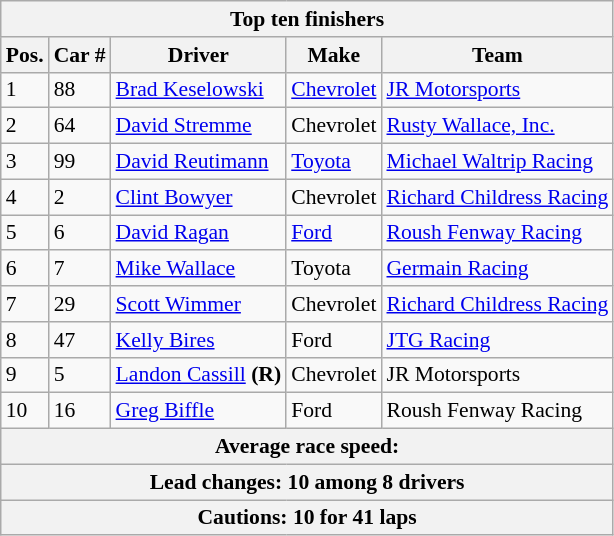<table class="wikitable" style="font-size: 90%;">
<tr>
<th colspan=9>Top ten finishers</th>
</tr>
<tr>
<th>Pos.</th>
<th>Car #</th>
<th>Driver</th>
<th>Make</th>
<th>Team</th>
</tr>
<tr>
<td>1</td>
<td>88</td>
<td><a href='#'>Brad Keselowski</a></td>
<td><a href='#'>Chevrolet</a></td>
<td><a href='#'>JR Motorsports</a></td>
</tr>
<tr>
<td>2</td>
<td>64</td>
<td><a href='#'>David Stremme</a></td>
<td>Chevrolet</td>
<td><a href='#'>Rusty Wallace, Inc.</a></td>
</tr>
<tr>
<td>3</td>
<td>99</td>
<td><a href='#'>David Reutimann</a></td>
<td><a href='#'>Toyota</a></td>
<td><a href='#'>Michael Waltrip Racing</a></td>
</tr>
<tr>
<td>4</td>
<td>2</td>
<td><a href='#'>Clint Bowyer</a></td>
<td>Chevrolet</td>
<td><a href='#'>Richard Childress Racing</a></td>
</tr>
<tr>
<td>5</td>
<td>6</td>
<td><a href='#'>David Ragan</a></td>
<td><a href='#'>Ford</a></td>
<td><a href='#'>Roush Fenway Racing</a></td>
</tr>
<tr>
<td>6</td>
<td>7</td>
<td><a href='#'>Mike Wallace</a></td>
<td>Toyota</td>
<td><a href='#'>Germain Racing</a></td>
</tr>
<tr>
<td>7</td>
<td>29</td>
<td><a href='#'>Scott Wimmer</a></td>
<td>Chevrolet</td>
<td><a href='#'>Richard Childress Racing</a></td>
</tr>
<tr>
<td>8</td>
<td>47</td>
<td><a href='#'>Kelly Bires</a></td>
<td>Ford</td>
<td><a href='#'>JTG Racing</a></td>
</tr>
<tr>
<td>9</td>
<td>5</td>
<td><a href='#'>Landon Cassill</a> <strong>(R)</strong></td>
<td>Chevrolet</td>
<td>JR Motorsports</td>
</tr>
<tr>
<td>10</td>
<td>16</td>
<td><a href='#'>Greg Biffle</a></td>
<td>Ford</td>
<td>Roush Fenway Racing</td>
</tr>
<tr>
<th colspan=9>Average race speed: </th>
</tr>
<tr>
<th colspan=9>Lead changes: 10 among 8 drivers</th>
</tr>
<tr>
<th colspan=9>Cautions: 10 for 41 laps</th>
</tr>
</table>
